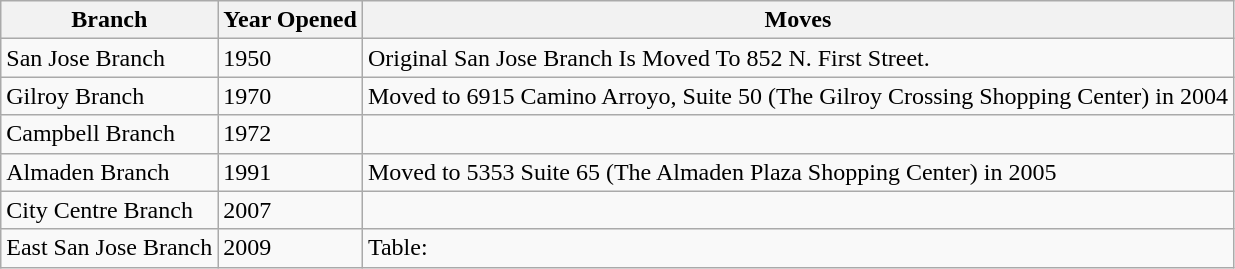<table class="wikitable">
<tr>
<th>Branch</th>
<th>Year Opened</th>
<th>Moves</th>
</tr>
<tr>
<td>San Jose Branch</td>
<td>1950</td>
<td>Original San Jose Branch Is Moved To 852 N. First Street.</td>
</tr>
<tr>
<td>Gilroy Branch</td>
<td>1970</td>
<td>Moved to 6915 Camino Arroyo, Suite 50 (The Gilroy Crossing Shopping Center) in 2004</td>
</tr>
<tr>
<td>Campbell Branch</td>
<td>1972</td>
<td></td>
</tr>
<tr>
<td>Almaden Branch</td>
<td>1991</td>
<td>Moved to 5353 Suite 65 (The Almaden Plaza Shopping Center) in 2005</td>
</tr>
<tr>
<td>City Centre Branch</td>
<td>2007</td>
<td></td>
</tr>
<tr>
<td>East San Jose Branch</td>
<td>2009</td>
<td>Table:</td>
</tr>
</table>
